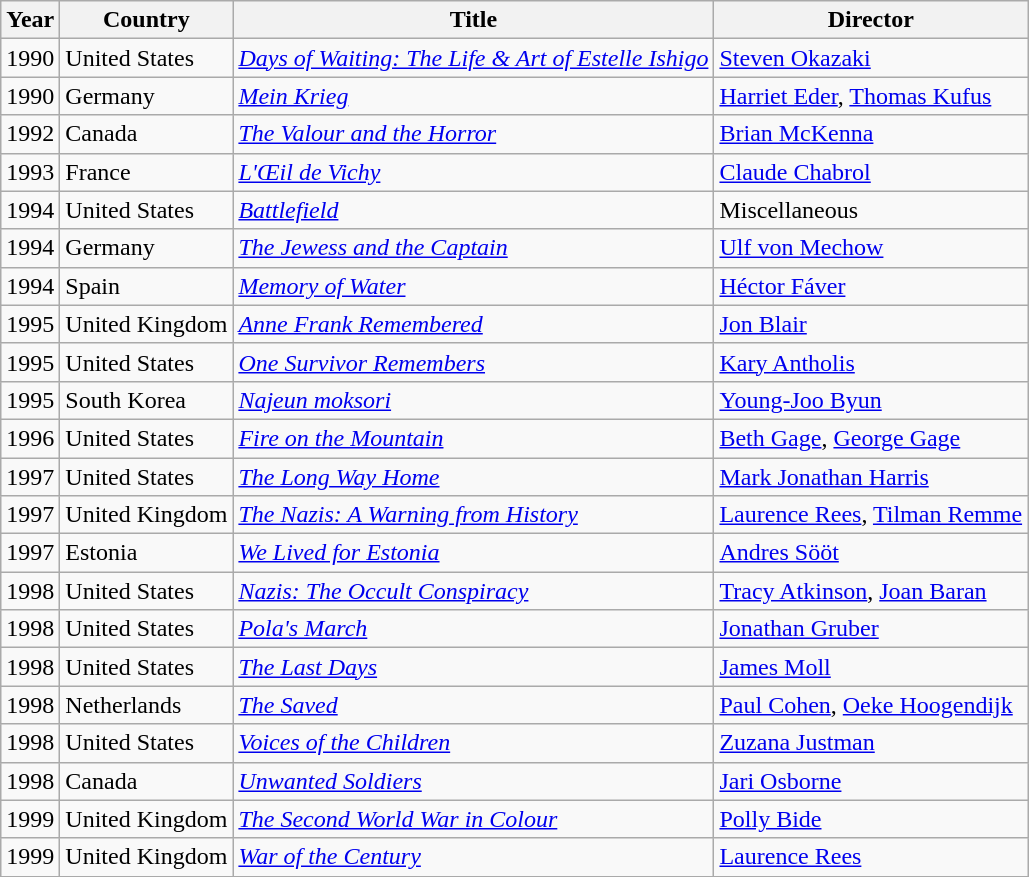<table class="wikitable" border="1">
<tr>
<th>Year</th>
<th>Country</th>
<th>Title</th>
<th>Director</th>
</tr>
<tr>
<td>1990</td>
<td>United States</td>
<td><em><a href='#'>Days of Waiting: The Life & Art of Estelle Ishigo</a></em></td>
<td><a href='#'>Steven Okazaki</a></td>
</tr>
<tr>
<td>1990</td>
<td>Germany</td>
<td><em><a href='#'>Mein Krieg</a></em></td>
<td><a href='#'>Harriet Eder</a>, <a href='#'>Thomas Kufus</a></td>
</tr>
<tr>
<td>1992</td>
<td>Canada</td>
<td><em><a href='#'>The Valour and the Horror</a></em></td>
<td><a href='#'>Brian McKenna</a></td>
</tr>
<tr>
<td>1993</td>
<td>France</td>
<td><em><a href='#'>L'Œil de Vichy</a></em></td>
<td><a href='#'>Claude Chabrol</a></td>
</tr>
<tr>
<td>1994</td>
<td>United States</td>
<td><em><a href='#'>Battlefield</a></em></td>
<td>Miscellaneous</td>
</tr>
<tr>
<td>1994</td>
<td>Germany</td>
<td><em><a href='#'>The Jewess and the Captain</a></em></td>
<td><a href='#'>Ulf von Mechow</a></td>
</tr>
<tr>
<td>1994</td>
<td>Spain</td>
<td><em><a href='#'>Memory of Water</a></em></td>
<td><a href='#'>Héctor Fáver</a></td>
</tr>
<tr>
<td>1995</td>
<td>United Kingdom</td>
<td><em><a href='#'>Anne Frank Remembered</a></em></td>
<td><a href='#'>Jon Blair</a></td>
</tr>
<tr>
<td>1995</td>
<td>United States</td>
<td><em><a href='#'>One Survivor Remembers</a></em></td>
<td><a href='#'>Kary Antholis</a></td>
</tr>
<tr>
<td>1995</td>
<td>South Korea</td>
<td><em><a href='#'>Najeun moksori</a></em></td>
<td><a href='#'>Young-Joo Byun</a></td>
</tr>
<tr>
<td>1996</td>
<td>United States</td>
<td><em><a href='#'>Fire on the Mountain</a></em></td>
<td><a href='#'>Beth Gage</a>, <a href='#'>George Gage</a></td>
</tr>
<tr>
<td>1997</td>
<td>United States</td>
<td><em><a href='#'>The Long Way Home</a></em></td>
<td><a href='#'>Mark Jonathan Harris</a></td>
</tr>
<tr>
<td>1997</td>
<td>United Kingdom</td>
<td><em><a href='#'>The Nazis: A Warning from History</a></em></td>
<td><a href='#'>Laurence Rees</a>, <a href='#'>Tilman Remme</a></td>
</tr>
<tr>
<td>1997</td>
<td>Estonia</td>
<td><em><a href='#'>We Lived for Estonia</a></em></td>
<td><a href='#'>Andres Sööt</a></td>
</tr>
<tr>
<td>1998</td>
<td>United States</td>
<td><em><a href='#'>Nazis: The Occult Conspiracy</a></em></td>
<td><a href='#'>Tracy Atkinson</a>, <a href='#'>Joan Baran</a></td>
</tr>
<tr>
<td>1998</td>
<td>United States</td>
<td><em><a href='#'>Pola's March</a></em></td>
<td><a href='#'>Jonathan Gruber</a></td>
</tr>
<tr>
<td>1998</td>
<td>United States</td>
<td><em><a href='#'>The Last Days</a></em></td>
<td><a href='#'>James Moll</a></td>
</tr>
<tr>
<td>1998</td>
<td>Netherlands</td>
<td><em><a href='#'>The Saved</a></em></td>
<td><a href='#'>Paul Cohen</a>, <a href='#'>Oeke Hoogendijk</a></td>
</tr>
<tr>
<td>1998</td>
<td>United States</td>
<td><em><a href='#'>Voices of the Children</a></em></td>
<td><a href='#'>Zuzana Justman</a></td>
</tr>
<tr>
<td>1998</td>
<td>Canada</td>
<td><em><a href='#'>Unwanted Soldiers</a></em></td>
<td><a href='#'>Jari Osborne</a></td>
</tr>
<tr>
<td>1999</td>
<td>United Kingdom</td>
<td><em><a href='#'>The Second World War in Colour</a></em></td>
<td><a href='#'>Polly Bide</a></td>
</tr>
<tr>
<td>1999</td>
<td>United Kingdom</td>
<td><em><a href='#'>War of the Century</a></em></td>
<td><a href='#'>Laurence Rees</a></td>
</tr>
</table>
